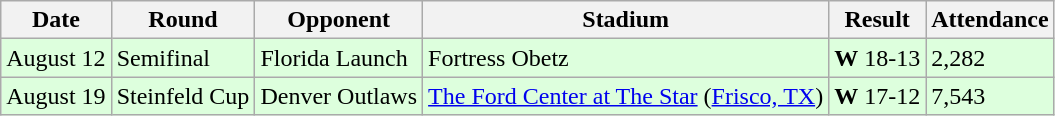<table class="wikitable">
<tr>
<th>Date</th>
<th>Round</th>
<th>Opponent</th>
<th>Stadium</th>
<th>Result</th>
<th>Attendance</th>
</tr>
<tr bgcolor=DDFFDD>
<td>August 12</td>
<td>Semifinal</td>
<td>Florida Launch</td>
<td>Fortress Obetz</td>
<td><strong>W</strong> 18-13</td>
<td>2,282</td>
</tr>
<tr bgcolor=DDFFDD>
<td>August 19</td>
<td>Steinfeld Cup</td>
<td>Denver Outlaws</td>
<td><a href='#'>The Ford Center at The Star</a> (<a href='#'>Frisco, TX</a>)</td>
<td><strong>W</strong> 17-12</td>
<td>7,543</td>
</tr>
</table>
